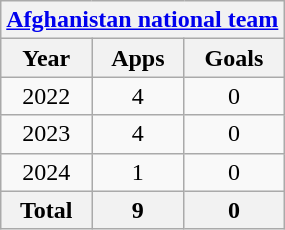<table class="wikitable" style="text-align:center">
<tr>
<th colspan=3><a href='#'>Afghanistan national team</a></th>
</tr>
<tr>
<th>Year</th>
<th>Apps</th>
<th>Goals</th>
</tr>
<tr>
<td>2022</td>
<td>4</td>
<td>0</td>
</tr>
<tr>
<td>2023</td>
<td>4</td>
<td>0</td>
</tr>
<tr>
<td>2024</td>
<td>1</td>
<td>0</td>
</tr>
<tr>
<th>Total</th>
<th>9</th>
<th>0</th>
</tr>
</table>
